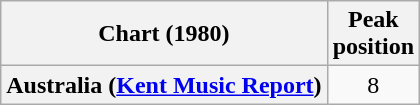<table class="wikitable plainrowheaders" style="text-align:center">
<tr>
<th>Chart (1980)</th>
<th>Peak<br>position</th>
</tr>
<tr>
<th scope="row">Australia (<a href='#'>Kent Music Report</a>)</th>
<td>8</td>
</tr>
</table>
